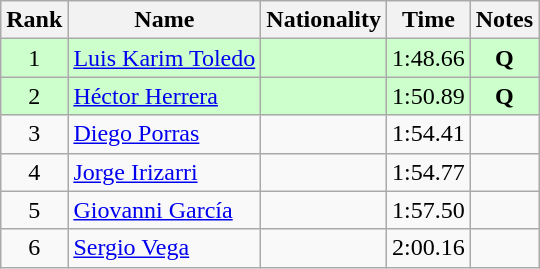<table class="wikitable sortable" style="text-align:center">
<tr>
<th>Rank</th>
<th>Name</th>
<th>Nationality</th>
<th>Time</th>
<th>Notes</th>
</tr>
<tr bgcolor=ccffcc>
<td align=center>1</td>
<td align=left><a href='#'>Luis Karim Toledo</a></td>
<td align=left></td>
<td>1:48.66</td>
<td><strong>Q</strong></td>
</tr>
<tr bgcolor=ccffcc>
<td align=center>2</td>
<td align=left><a href='#'>Héctor Herrera</a></td>
<td align=left></td>
<td>1:50.89</td>
<td><strong>Q</strong></td>
</tr>
<tr>
<td align=center>3</td>
<td align=left><a href='#'>Diego Porras</a></td>
<td align=left></td>
<td>1:54.41</td>
<td></td>
</tr>
<tr>
<td align=center>4</td>
<td align=left><a href='#'>Jorge Irizarri</a></td>
<td align=left></td>
<td>1:54.77</td>
<td></td>
</tr>
<tr>
<td align=center>5</td>
<td align=left><a href='#'>Giovanni García</a></td>
<td align=left></td>
<td>1:57.50</td>
<td></td>
</tr>
<tr>
<td align=center>6</td>
<td align=left><a href='#'>Sergio Vega</a></td>
<td align=left></td>
<td>2:00.16</td>
<td></td>
</tr>
</table>
